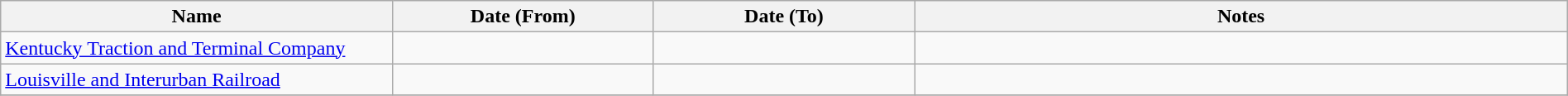<table class="wikitable sortable" width=100%>
<tr>
<th width=15%>Name</th>
<th width=10%>Date (From)</th>
<th width=10%>Date (To)</th>
<th class="unsortable" width=25%>Notes</th>
</tr>
<tr>
<td><a href='#'>Kentucky Traction and Terminal Company</a></td>
<td></td>
<td></td>
<td></td>
</tr>
<tr>
<td><a href='#'>Louisville and Interurban Railroad</a></td>
<td></td>
<td></td>
<td></td>
</tr>
<tr>
</tr>
</table>
